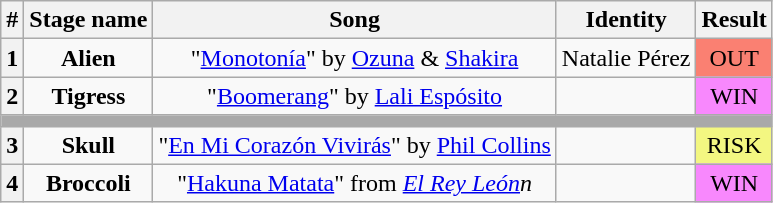<table class="wikitable plainrowheaders" style="text-align: center;">
<tr>
<th>#</th>
<th>Stage name</th>
<th>Song</th>
<th>Identity</th>
<th>Result</th>
</tr>
<tr>
<th><strong>1</strong></th>
<td><strong>Alien</strong></td>
<td>"<a href='#'>Monotonía</a>" by <a href='#'>Ozuna</a> & <a href='#'>Shakira</a></td>
<td>Natalie Pérez</td>
<td bgcolor="salmon">OUT</td>
</tr>
<tr>
<th><strong>2</strong></th>
<td><strong>Tigress</strong></td>
<td>"<a href='#'>Boomerang</a>" by <a href='#'>Lali Espósito</a></td>
<td></td>
<td bgcolor="#F888FD">WIN</td>
</tr>
<tr>
<td colspan="5" style="background:darkgray"></td>
</tr>
<tr>
<th><strong>3</strong></th>
<td><strong>Skull</strong></td>
<td>"<a href='#'>En Mi Corazón Vivirás</a>" by <a href='#'>Phil Collins</a></td>
<td></td>
<td bgcolor="#F3F781">RISK</td>
</tr>
<tr>
<th><strong>4</strong></th>
<td><strong>Broccoli</strong></td>
<td>"<a href='#'>Hakuna Matata</a>" from <em><a href='#'>El Rey León</a>n</em></td>
<td></td>
<td bgcolor="#F888FD">WIN</td>
</tr>
</table>
